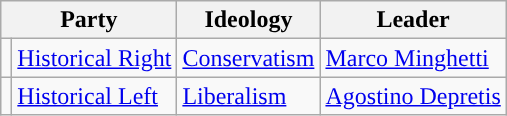<table class=wikitable>
<tr>
<th colspan=2>Party</th>
<th>Ideology</th>
<th>Leader</th>
</tr>
<tr>
<td></td>
<td><a href='#'>Historical Right</a></td>
<td><a href='#'>Conservatism</a></td>
<td><a href='#'>Marco Minghetti</a></td>
</tr>
<tr>
<td></td>
<td><a href='#'>Historical Left</a></td>
<td><a href='#'>Liberalism</a></td>
<td><a href='#'>Agostino Depretis</a></td>
</tr>
</table>
